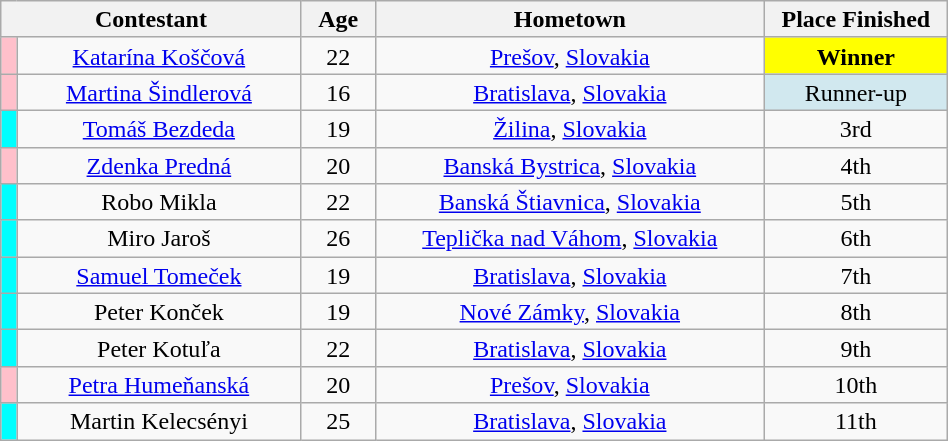<table class="wikitable sortable" style="text-align:center; line-height:17px; width:50%; white-space:nowrap">
<tr>
<th style="width:20%" colspan="2">Contestant</th>
<th style="width:05%">Age</th>
<th style="width:18%">Hometown</th>
<th style="width:05%">Place Finished</th>
</tr>
<tr>
<th style="background:pink;"></th>
<td><a href='#'>Katarína Koščová</a></td>
<td>22</td>
<td><a href='#'>Prešov</a>, <a href='#'>Slovakia</a></td>
<td style="background:yellow;"><strong>Winner</strong></td>
</tr>
<tr>
<th style="background:pink;"></th>
<td><a href='#'>Martina Šindlerová</a></td>
<td>16</td>
<td><a href='#'>Bratislava</a>, <a href='#'>Slovakia</a></td>
<td style="background:#D1E8EF;">Runner-up</td>
</tr>
<tr>
<th style="background:cyan;"></th>
<td><a href='#'>Tomáš Bezdeda</a></td>
<td>19</td>
<td><a href='#'>Žilina</a>, <a href='#'>Slovakia</a></td>
<td>3rd</td>
</tr>
<tr>
<th style="background:pink;"></th>
<td><a href='#'>Zdenka Predná</a></td>
<td>20</td>
<td><a href='#'>Banská Bystrica</a>, <a href='#'>Slovakia</a></td>
<td>4th</td>
</tr>
<tr>
<th style="background:cyan;"></th>
<td>Robo Mikla</td>
<td>22</td>
<td><a href='#'>Banská Štiavnica</a>, <a href='#'>Slovakia</a></td>
<td>5th</td>
</tr>
<tr>
<th style="background:cyan;"></th>
<td>Miro Jaroš</td>
<td>26</td>
<td><a href='#'>Teplička nad Váhom</a>, <a href='#'>Slovakia</a></td>
<td>6th</td>
</tr>
<tr>
<th style="background:cyan;"></th>
<td><a href='#'>Samuel Tomeček</a></td>
<td>19</td>
<td><a href='#'>Bratislava</a>, <a href='#'>Slovakia</a></td>
<td>7th</td>
</tr>
<tr>
<th style="background:cyan;"></th>
<td>Peter Konček</td>
<td>19</td>
<td><a href='#'>Nové Zámky</a>, <a href='#'>Slovakia</a></td>
<td>8th</td>
</tr>
<tr>
<th style="background:cyan;"></th>
<td>Peter Kotuľa</td>
<td>22</td>
<td><a href='#'>Bratislava</a>, <a href='#'>Slovakia</a></td>
<td>9th</td>
</tr>
<tr>
<th style="background:pink;"></th>
<td><a href='#'>Petra Humeňanská</a></td>
<td>20</td>
<td><a href='#'>Prešov</a>, <a href='#'>Slovakia</a></td>
<td>10th</td>
</tr>
<tr>
<th style="background:cyan;"></th>
<td>Martin Kelecsényi</td>
<td>25</td>
<td><a href='#'>Bratislava</a>, <a href='#'>Slovakia</a></td>
<td>11th</td>
</tr>
</table>
